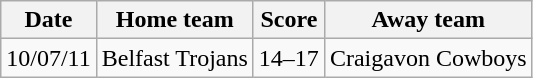<table class="wikitable">
<tr>
<th>Date</th>
<th>Home team</th>
<th>Score</th>
<th>Away team</th>
</tr>
<tr>
<td>10/07/11</td>
<td>Belfast Trojans</td>
<td>14–17</td>
<td>Craigavon Cowboys</td>
</tr>
</table>
